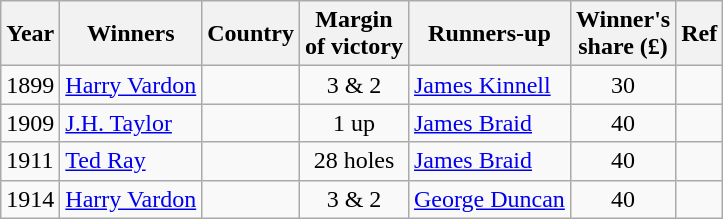<table class="wikitable">
<tr>
<th>Year</th>
<th>Winners</th>
<th>Country</th>
<th>Margin<br>of victory</th>
<th>Runners-up</th>
<th>Winner's<br>share (£)</th>
<th>Ref</th>
</tr>
<tr>
<td>1899</td>
<td><a href='#'>Harry Vardon</a></td>
<td></td>
<td align=center>3 & 2</td>
<td> <a href='#'>James Kinnell</a></td>
<td align=center>30</td>
<td></td>
</tr>
<tr>
<td>1909</td>
<td><a href='#'>J.H. Taylor</a></td>
<td></td>
<td align=center>1 up</td>
<td> <a href='#'>James Braid</a></td>
<td align=center>40</td>
<td></td>
</tr>
<tr>
<td>1911</td>
<td><a href='#'>Ted Ray</a></td>
<td></td>
<td align=center>28 holes</td>
<td> <a href='#'>James Braid</a></td>
<td align=center>40</td>
<td></td>
</tr>
<tr>
<td>1914</td>
<td><a href='#'>Harry Vardon</a></td>
<td></td>
<td align=center>3 & 2</td>
<td> <a href='#'>George Duncan</a></td>
<td align=center>40</td>
<td></td>
</tr>
</table>
